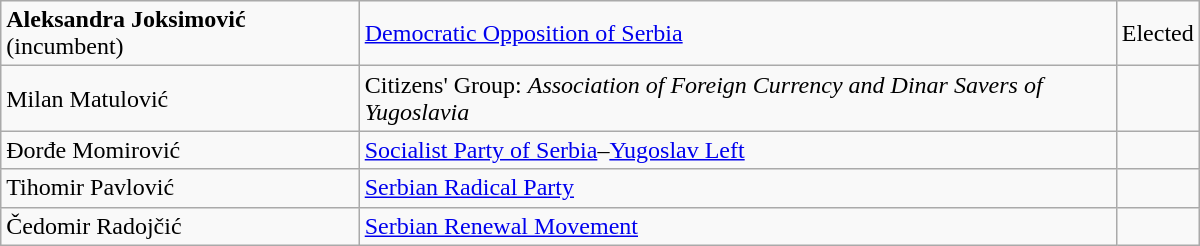<table style="width:800px;" class="wikitable">
<tr>
<td align="left"><strong>Aleksandra Joksimović</strong> (incumbent)</td>
<td align="left"><a href='#'>Democratic Opposition of Serbia</a></td>
<td align="right">Elected</td>
</tr>
<tr>
<td align="left">Milan Matulović</td>
<td align="left">Citizens' Group: <em>Association of Foreign Currency and Dinar Savers of Yugoslavia</em></td>
<td align="right"></td>
</tr>
<tr>
<td align="left">Đorđe Momirović</td>
<td align="left"><a href='#'>Socialist Party of Serbia</a>–<a href='#'>Yugoslav Left</a></td>
<td align="right"></td>
</tr>
<tr>
<td align="left">Tihomir Pavlović</td>
<td align="left"><a href='#'>Serbian Radical Party</a></td>
<td align="right"></td>
</tr>
<tr>
<td align="left">Čedomir Radojčić</td>
<td align="left"><a href='#'>Serbian Renewal Movement</a></td>
<td align="right"></td>
</tr>
</table>
